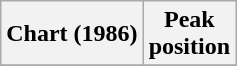<table class="wikitable plainrowheaders" style="text-align:center">
<tr>
<th scope="col">Chart (1986)</th>
<th scope="col">Peak<br>position</th>
</tr>
<tr>
</tr>
</table>
